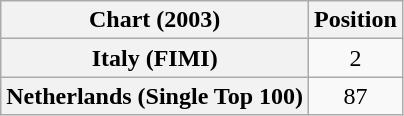<table class="wikitable plainrowheaders" style="text-align:center">
<tr>
<th>Chart (2003)</th>
<th>Position</th>
</tr>
<tr>
<th scope="row">Italy (FIMI)</th>
<td>2</td>
</tr>
<tr>
<th scope="row">Netherlands (Single Top 100)</th>
<td>87</td>
</tr>
</table>
